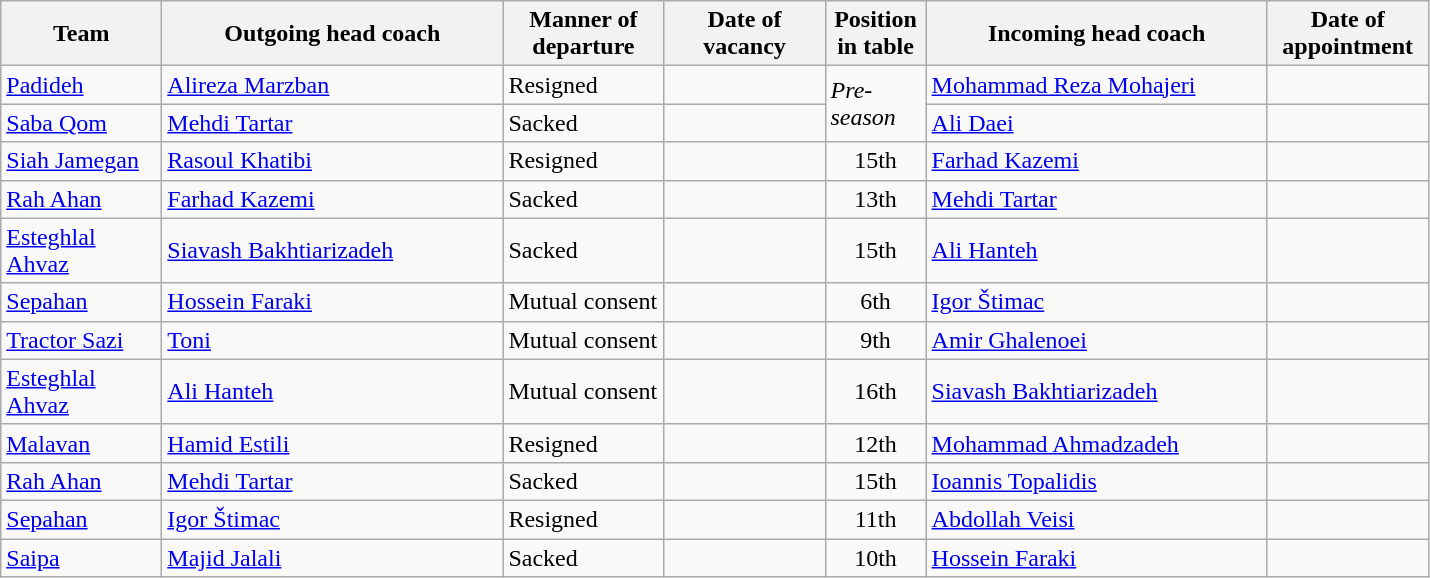<table class="wikitable">
<tr>
<th width=100>Team</th>
<th width=220>Outgoing head coach</th>
<th width=100>Manner of departure</th>
<th width=100>Date of vacancy</th>
<th width=60>Position in table</th>
<th width=220>Incoming head coach</th>
<th width=100>Date of appointment</th>
</tr>
<tr>
<td><a href='#'>Padideh</a></td>
<td> <a href='#'>Alireza Marzban</a></td>
<td>Resigned</td>
<td></td>
<td rowspan="2"><em>Pre-season</em></td>
<td> <a href='#'>Mohammad Reza Mohajeri</a></td>
<td></td>
</tr>
<tr>
<td><a href='#'>Saba Qom</a></td>
<td> <a href='#'>Mehdi Tartar</a></td>
<td>Sacked</td>
<td></td>
<td> <a href='#'>Ali Daei</a></td>
<td></td>
</tr>
<tr>
<td><a href='#'>Siah Jamegan</a></td>
<td> <a href='#'>Rasoul Khatibi</a></td>
<td>Resigned</td>
<td></td>
<td align="center">15th</td>
<td> <a href='#'>Farhad Kazemi</a></td>
<td></td>
</tr>
<tr>
<td><a href='#'>Rah Ahan</a></td>
<td> <a href='#'>Farhad Kazemi</a></td>
<td>Sacked</td>
<td></td>
<td align="center">13th</td>
<td> <a href='#'>Mehdi Tartar</a></td>
<td></td>
</tr>
<tr>
<td><a href='#'>Esteghlal Ahvaz</a></td>
<td> <a href='#'>Siavash Bakhtiarizadeh</a></td>
<td>Sacked</td>
<td></td>
<td align="center">15th</td>
<td> <a href='#'>Ali Hanteh</a></td>
<td></td>
</tr>
<tr>
<td><a href='#'>Sepahan</a></td>
<td> <a href='#'>Hossein Faraki</a></td>
<td>Mutual consent</td>
<td></td>
<td align="center">6th</td>
<td> <a href='#'>Igor Štimac</a></td>
<td></td>
</tr>
<tr>
<td><a href='#'>Tractor Sazi</a></td>
<td> <a href='#'>Toni</a></td>
<td>Mutual consent</td>
<td></td>
<td align="center">9th</td>
<td> <a href='#'>Amir Ghalenoei</a></td>
<td></td>
</tr>
<tr>
<td><a href='#'>Esteghlal Ahvaz</a></td>
<td> <a href='#'>Ali Hanteh</a></td>
<td>Mutual consent</td>
<td></td>
<td align="center">16th</td>
<td> <a href='#'>Siavash Bakhtiarizadeh</a></td>
<td></td>
</tr>
<tr>
<td><a href='#'>Malavan</a></td>
<td> <a href='#'>Hamid Estili</a></td>
<td>Resigned</td>
<td></td>
<td align="center">12th</td>
<td> <a href='#'>Mohammad Ahmadzadeh</a></td>
<td></td>
</tr>
<tr>
<td><a href='#'>Rah Ahan</a></td>
<td> <a href='#'>Mehdi Tartar</a></td>
<td>Sacked</td>
<td></td>
<td align="center">15th</td>
<td> <a href='#'>Ioannis Topalidis</a></td>
<td></td>
</tr>
<tr>
<td><a href='#'>Sepahan</a></td>
<td> <a href='#'>Igor Štimac</a></td>
<td>Resigned</td>
<td></td>
<td align="center">11th</td>
<td> <a href='#'>Abdollah Veisi</a></td>
<td></td>
</tr>
<tr>
<td><a href='#'>Saipa</a></td>
<td> <a href='#'>Majid Jalali</a></td>
<td>Sacked</td>
<td></td>
<td align="center">10th</td>
<td> <a href='#'>Hossein Faraki</a></td>
<td></td>
</tr>
</table>
